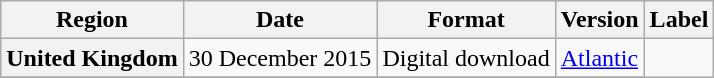<table class="wikitable plainrowheaders">
<tr>
<th scope="col">Region</th>
<th scope="col">Date</th>
<th scope="col">Format</th>
<th scope="col">Version</th>
<th scope="col">Label</th>
</tr>
<tr>
<th scope="row">United Kingdom</th>
<td>30 December 2015</td>
<td rowspan="1">Digital download</td>
<td rowspan="1"><a href='#'>Atlantic</a></td>
</tr>
<tr>
</tr>
</table>
